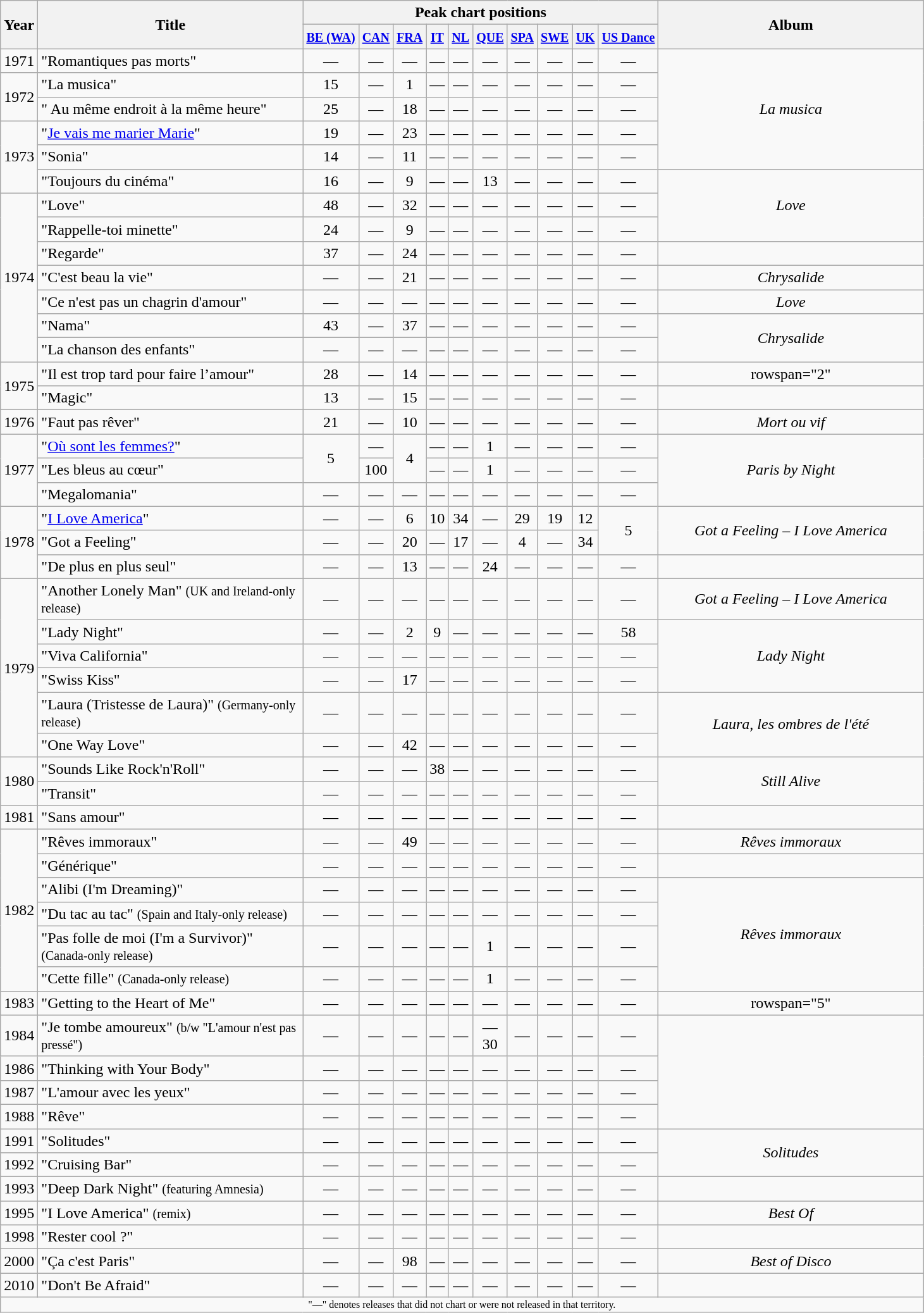<table class="wikitable" style="text-align:center">
<tr>
<th rowspan="2">Year</th>
<th rowspan="2" style="width:17em;">Title</th>
<th colspan="10">Peak chart positions</th>
<th rowspan="2" style="width:17em;">Album</th>
</tr>
<tr>
<th><small><a href='#'>BE (WA)</a></small><br></th>
<th><small><a href='#'>CAN</a></small><br></th>
<th><small><a href='#'>FRA</a></small><br></th>
<th><small><a href='#'>IT</a></small><br></th>
<th><small><a href='#'>NL</a></small><br></th>
<th><small><a href='#'>QUE</a></small><br></th>
<th><small><a href='#'>SPA</a></small><br></th>
<th><small><a href='#'>SWE</a></small><br></th>
<th><small><a href='#'>UK</a></small><br></th>
<th><small><a href='#'>US Dance</a></small><br></th>
</tr>
<tr>
<td>1971</td>
<td align="left">"Romantiques pas morts"</td>
<td align="center">—</td>
<td>—</td>
<td>—</td>
<td>—</td>
<td>—</td>
<td>—</td>
<td>—</td>
<td>—</td>
<td>—</td>
<td>—</td>
<td rowspan="5"><em>La musica</em></td>
</tr>
<tr>
<td rowspan="2">1972</td>
<td align="left">"La musica"</td>
<td align="center">15</td>
<td>—</td>
<td>1</td>
<td>—</td>
<td>—</td>
<td>—</td>
<td>—</td>
<td>—</td>
<td>—</td>
<td>—</td>
</tr>
<tr>
<td align="left">" Au même endroit à la même heure"</td>
<td align="center">25</td>
<td>—</td>
<td>18</td>
<td>—</td>
<td>—</td>
<td>—</td>
<td>—</td>
<td>—</td>
<td>—</td>
<td>—</td>
</tr>
<tr>
<td rowspan="3">1973</td>
<td align="left">"<a href='#'>Je vais me marier Marie</a>"</td>
<td align="center">19</td>
<td>—</td>
<td>23</td>
<td>—</td>
<td>—</td>
<td>—</td>
<td>—</td>
<td>—</td>
<td>—</td>
<td>—</td>
</tr>
<tr>
<td align="left">"Sonia"</td>
<td align="center">14</td>
<td>—</td>
<td>11</td>
<td>—</td>
<td>—</td>
<td>—</td>
<td>—</td>
<td>—</td>
<td>—</td>
<td>—</td>
</tr>
<tr>
<td align="left">"Toujours du cinéma"</td>
<td align="center">16</td>
<td>—</td>
<td>9</td>
<td>—</td>
<td>—</td>
<td>13</td>
<td>—</td>
<td>—</td>
<td>—</td>
<td>—</td>
<td rowspan="3"><em>Love</em></td>
</tr>
<tr>
<td rowspan="7">1974</td>
<td align="left">"Love"</td>
<td align="center">48</td>
<td>—</td>
<td>32</td>
<td>—</td>
<td>—</td>
<td>—</td>
<td>—</td>
<td>—</td>
<td>—</td>
<td>—</td>
</tr>
<tr>
<td align="left">"Rappelle-toi minette"</td>
<td>24</td>
<td>—</td>
<td>9</td>
<td>—</td>
<td>—</td>
<td>—</td>
<td>—</td>
<td>—</td>
<td>—</td>
<td>—</td>
</tr>
<tr>
<td align="left">"Regarde"</td>
<td align="center">37</td>
<td>—</td>
<td>24</td>
<td>—</td>
<td>—</td>
<td>—</td>
<td>—</td>
<td>—</td>
<td>—</td>
<td>—</td>
<td></td>
</tr>
<tr>
<td align="left">"C'est beau la vie"</td>
<td align="center">—</td>
<td>—</td>
<td>21</td>
<td>—</td>
<td>—</td>
<td>—</td>
<td>—</td>
<td>—</td>
<td>—</td>
<td>—</td>
<td><em>Chrysalide</em></td>
</tr>
<tr>
<td align="left">"Ce n'est pas un chagrin d'amour"</td>
<td align="center">—</td>
<td>—</td>
<td>—</td>
<td>—</td>
<td>—</td>
<td>—</td>
<td>—</td>
<td>—</td>
<td>—</td>
<td>—</td>
<td><em>Love</em></td>
</tr>
<tr>
<td align="left">"Nama"</td>
<td align="center">43</td>
<td>—</td>
<td>37</td>
<td>—</td>
<td>—</td>
<td>—</td>
<td>—</td>
<td>—</td>
<td>—</td>
<td>—</td>
<td rowspan="2"><em>Chrysalide</em></td>
</tr>
<tr>
<td align="left">"La chanson des enfants"</td>
<td align="center">—</td>
<td>—</td>
<td>—</td>
<td>—</td>
<td>—</td>
<td>—</td>
<td>—</td>
<td>—</td>
<td>—</td>
<td>—</td>
</tr>
<tr>
<td rowspan="2">1975</td>
<td align="left">"Il est trop tard pour faire l’amour"</td>
<td align="center">28</td>
<td>—</td>
<td>14</td>
<td>—</td>
<td>—</td>
<td>—</td>
<td>—</td>
<td>—</td>
<td>—</td>
<td>—</td>
<td>rowspan="2" </td>
</tr>
<tr>
<td align="left">"Magic"</td>
<td align="center">13</td>
<td>—</td>
<td>15</td>
<td>—</td>
<td>—</td>
<td>—</td>
<td>—</td>
<td>—</td>
<td>—</td>
<td>—</td>
</tr>
<tr>
<td>1976</td>
<td align="left">"Faut pas rêver"</td>
<td align="center">21</td>
<td>—</td>
<td>10</td>
<td>—</td>
<td>—</td>
<td>—</td>
<td>—</td>
<td>—</td>
<td>—</td>
<td>—</td>
<td><em>Mort ou vif</em></td>
</tr>
<tr>
<td rowspan="3">1977</td>
<td align="left">"<a href='#'>Où sont les femmes?</a>"</td>
<td rowspan="2" align="center">5</td>
<td>—</td>
<td rowspan="2">4</td>
<td>—</td>
<td>—</td>
<td>1</td>
<td>—</td>
<td>—</td>
<td>—</td>
<td>—</td>
<td rowspan="3"><em>Paris by Night</em></td>
</tr>
<tr>
<td align="left">"Les bleus au cœur"</td>
<td>100</td>
<td>—</td>
<td>—</td>
<td>1</td>
<td>—</td>
<td>—</td>
<td>—</td>
<td>—</td>
</tr>
<tr>
<td align="left">"Megalomania"</td>
<td align="center">—</td>
<td>—</td>
<td>—</td>
<td>—</td>
<td>—</td>
<td>—</td>
<td>—</td>
<td>—</td>
<td>—</td>
<td>—</td>
</tr>
<tr>
<td rowspan="3">1978</td>
<td align="left">"<a href='#'>I Love America</a>"</td>
<td>—</td>
<td>—</td>
<td>6</td>
<td>10</td>
<td>34</td>
<td>—</td>
<td>29</td>
<td>19</td>
<td>12</td>
<td rowspan="2">5</td>
<td rowspan="2"><em>Got a Feeling – I Love America</em></td>
</tr>
<tr>
<td align="left">"Got a Feeling"</td>
<td align="center">—</td>
<td>—</td>
<td>20</td>
<td>—</td>
<td>17</td>
<td>—</td>
<td>4</td>
<td>—</td>
<td>34</td>
</tr>
<tr>
<td align="left">"De plus en plus seul"</td>
<td>—</td>
<td>—</td>
<td>13</td>
<td>—</td>
<td>—</td>
<td>24</td>
<td>—</td>
<td>—</td>
<td>—</td>
<td>—</td>
<td></td>
</tr>
<tr>
<td rowspan="6">1979</td>
<td align="left">"Another Lonely Man" <small>(UK and Ireland-only release)</small></td>
<td align="center">—</td>
<td>—</td>
<td>—</td>
<td>—</td>
<td>—</td>
<td>—</td>
<td>—</td>
<td>—</td>
<td>—</td>
<td>—</td>
<td><em>Got a Feeling – I Love America</em></td>
</tr>
<tr>
<td align="left">"Lady Night"</td>
<td align="center">—</td>
<td>—</td>
<td>2</td>
<td>9</td>
<td>—</td>
<td>—</td>
<td>—</td>
<td>—</td>
<td>—</td>
<td>58</td>
<td rowspan="3"><em>Lady Night</em></td>
</tr>
<tr>
<td align="left">"Viva California"</td>
<td align="center">—</td>
<td>—</td>
<td>—</td>
<td>—</td>
<td>—</td>
<td>—</td>
<td>—</td>
<td>—</td>
<td>—</td>
<td>—</td>
</tr>
<tr>
<td align="left">"Swiss Kiss"</td>
<td align="center">—</td>
<td>—</td>
<td>17</td>
<td>—</td>
<td>—</td>
<td>—</td>
<td>—</td>
<td>—</td>
<td>—</td>
<td>—</td>
</tr>
<tr>
<td align="left">"Laura (Tristesse de Laura)" <small>(Germany-only release)</small></td>
<td>—</td>
<td>—</td>
<td>—</td>
<td>—</td>
<td>—</td>
<td>—</td>
<td>—</td>
<td>—</td>
<td>—</td>
<td>—</td>
<td rowspan="2"><em>Laura, les ombres de l'été</em></td>
</tr>
<tr>
<td align="left">"One Way Love"</td>
<td align="center">—</td>
<td>—</td>
<td>42</td>
<td>—</td>
<td>—</td>
<td>—</td>
<td>—</td>
<td>—</td>
<td>—</td>
<td>—</td>
</tr>
<tr>
<td rowspan="2">1980</td>
<td align="left">"Sounds Like Rock'n'Roll"</td>
<td>—</td>
<td>—</td>
<td>—</td>
<td>38</td>
<td>—</td>
<td>—</td>
<td>—</td>
<td>—</td>
<td>—</td>
<td>—</td>
<td rowspan="2"><em>Still Alive</em></td>
</tr>
<tr>
<td align="left">"Transit"</td>
<td>—</td>
<td>—</td>
<td>—</td>
<td>—</td>
<td>—</td>
<td>—</td>
<td>—</td>
<td>—</td>
<td>—</td>
<td>—</td>
</tr>
<tr>
<td>1981</td>
<td align="left">"Sans amour"</td>
<td>—</td>
<td>—</td>
<td>—</td>
<td>—</td>
<td>—</td>
<td>—</td>
<td>—</td>
<td>—</td>
<td>—</td>
<td>—</td>
<td></td>
</tr>
<tr>
<td rowspan="6">1982</td>
<td align="left">"Rêves immoraux"</td>
<td>—</td>
<td>—</td>
<td>49</td>
<td>—</td>
<td>—</td>
<td>—</td>
<td>—</td>
<td>—</td>
<td>—</td>
<td>—</td>
<td><em>Rêves immoraux</em></td>
</tr>
<tr>
<td align="left">"Générique"</td>
<td>—</td>
<td>—</td>
<td>—</td>
<td>—</td>
<td>—</td>
<td>—</td>
<td>—</td>
<td>—</td>
<td>—</td>
<td>—</td>
<td></td>
</tr>
<tr>
<td align="left">"Alibi (I'm Dreaming)"</td>
<td>—</td>
<td>—</td>
<td>—</td>
<td>—</td>
<td>—</td>
<td>—</td>
<td>—</td>
<td>—</td>
<td>—</td>
<td>—</td>
<td rowspan="4"><em>Rêves immoraux</em></td>
</tr>
<tr>
<td align="left">"Du tac au tac" <small>(Spain and Italy-only release)</small></td>
<td>—</td>
<td>—</td>
<td>—</td>
<td>—</td>
<td>—</td>
<td>—</td>
<td>—</td>
<td>—</td>
<td>—</td>
<td>—</td>
</tr>
<tr>
<td align="left">"Pas folle de moi (I'm a Survivor)" <small>(Canada-only release)</small></td>
<td>—</td>
<td>—</td>
<td>—</td>
<td>—</td>
<td>—</td>
<td>1</td>
<td>—</td>
<td>—</td>
<td>—</td>
<td>—</td>
</tr>
<tr>
<td align="left">"Cette fille" <small>(Canada-only release)</small></td>
<td>—</td>
<td>—</td>
<td>—</td>
<td>—</td>
<td>—</td>
<td>1</td>
<td>—</td>
<td>—</td>
<td>—</td>
<td>—</td>
</tr>
<tr>
<td>1983</td>
<td align="left">"Getting to the Heart of Me"</td>
<td>—</td>
<td>—</td>
<td>—</td>
<td>—</td>
<td>—</td>
<td>—</td>
<td>—</td>
<td>—</td>
<td>—</td>
<td>—</td>
<td>rowspan="5" </td>
</tr>
<tr>
<td>1984</td>
<td align="left">"Je tombe amoureux" <small>(b/w "L'amour n'est pas pressé")</small></td>
<td>—</td>
<td>—</td>
<td>—</td>
<td>—</td>
<td>—</td>
<td>—<br>30</td>
<td>—</td>
<td>—</td>
<td>—</td>
<td>—</td>
</tr>
<tr>
<td>1986</td>
<td align="left">"Thinking with Your Body"</td>
<td>—</td>
<td>—</td>
<td>—</td>
<td>—</td>
<td>—</td>
<td>—</td>
<td>—</td>
<td>—</td>
<td>—</td>
<td>—</td>
</tr>
<tr>
<td>1987</td>
<td align="left">"L'amour avec les yeux"</td>
<td>—</td>
<td>—</td>
<td>—</td>
<td>—</td>
<td>—</td>
<td>—</td>
<td>—</td>
<td>—</td>
<td>—</td>
<td>—</td>
</tr>
<tr>
<td>1988</td>
<td align="left">"Rêve"</td>
<td>—</td>
<td>—</td>
<td>—</td>
<td>—</td>
<td>—</td>
<td>—</td>
<td>—</td>
<td>—</td>
<td>—</td>
<td>—</td>
</tr>
<tr>
<td>1991</td>
<td align="left">"Solitudes"</td>
<td>—</td>
<td>—</td>
<td>—</td>
<td>—</td>
<td>—</td>
<td>—</td>
<td>—</td>
<td>—</td>
<td>—</td>
<td>—</td>
<td rowspan="2"><em>Solitudes</em></td>
</tr>
<tr>
<td>1992</td>
<td align="left">"Cruising Bar"</td>
<td>—</td>
<td>—</td>
<td>—</td>
<td>—</td>
<td>—</td>
<td>—</td>
<td>—</td>
<td>—</td>
<td>—</td>
<td>—</td>
</tr>
<tr>
<td>1993</td>
<td align="left">"Deep Dark Night" <small>(featuring Amnesia)</small></td>
<td>—</td>
<td>—</td>
<td>—</td>
<td>—</td>
<td>—</td>
<td>—</td>
<td>—</td>
<td>—</td>
<td>—</td>
<td>—</td>
<td></td>
</tr>
<tr>
<td>1995</td>
<td align="left">"I Love America" <small>(remix)</small></td>
<td>—</td>
<td>—</td>
<td>—</td>
<td>—</td>
<td>—</td>
<td>—</td>
<td>—</td>
<td>—</td>
<td>—</td>
<td>—</td>
<td><em>Best Of</em></td>
</tr>
<tr>
<td>1998</td>
<td align="left">"Rester cool ?"</td>
<td>—</td>
<td>—</td>
<td>—</td>
<td>—</td>
<td>—</td>
<td>—</td>
<td>—</td>
<td>—</td>
<td>—</td>
<td>—</td>
<td></td>
</tr>
<tr>
<td>2000</td>
<td align="left">"Ça c'est Paris"</td>
<td>—</td>
<td>—</td>
<td>98</td>
<td>—</td>
<td>—</td>
<td>—</td>
<td>—</td>
<td>—</td>
<td>—</td>
<td>—</td>
<td><em>Best of Disco</em></td>
</tr>
<tr>
<td>2010</td>
<td align="left">"Don't Be Afraid"</td>
<td>—</td>
<td>—</td>
<td>—</td>
<td>—</td>
<td>—</td>
<td>—</td>
<td>—</td>
<td>—</td>
<td>—</td>
<td>—</td>
<td></td>
</tr>
<tr>
<td colspan="13" style="font-size:8pt">"—" denotes releases that did not chart or were not released in that territory.</td>
</tr>
</table>
